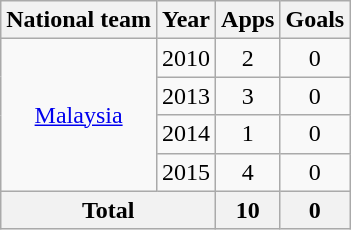<table class=wikitable style="text-align: center;">
<tr>
<th>National team</th>
<th>Year</th>
<th>Apps</th>
<th>Goals</th>
</tr>
<tr>
<td rowspan=4><a href='#'>Malaysia</a></td>
<td>2010</td>
<td>2</td>
<td>0</td>
</tr>
<tr>
<td>2013</td>
<td>3</td>
<td>0</td>
</tr>
<tr>
<td>2014</td>
<td>1</td>
<td>0</td>
</tr>
<tr>
<td>2015</td>
<td>4</td>
<td>0</td>
</tr>
<tr>
<th colspan=2>Total</th>
<th>10</th>
<th>0</th>
</tr>
</table>
